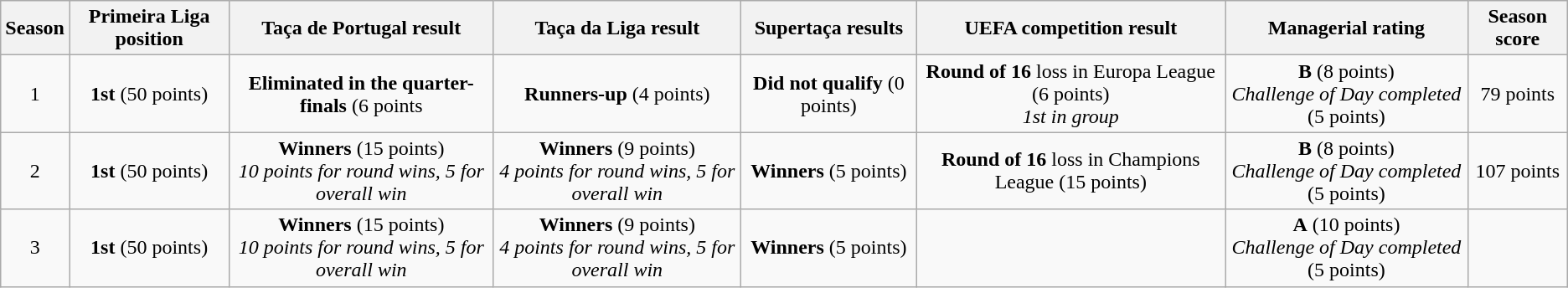<table class="wikitable" style="text-align:center">
<tr>
<th>Season</th>
<th>Primeira Liga position</th>
<th>Taça de Portugal result</th>
<th>Taça da Liga result</th>
<th>Supertaça results</th>
<th>UEFA competition result</th>
<th>Managerial rating</th>
<th>Season score</th>
</tr>
<tr>
<td>1</td>
<td><strong>1st</strong> (50 points)</td>
<td><strong>Eliminated in the quarter-finals</strong> (6 points</td>
<td><strong>Runners-up</strong> (4 points)</td>
<td><strong>Did not qualify</strong> (0 points)</td>
<td><strong>Round of 16</strong> loss in Europa League (6 points)<br><em>1st in group</em></td>
<td><strong>B</strong> (8 points)<br><em>Challenge of Day completed</em> (5 points)</td>
<td>79 points</td>
</tr>
<tr>
<td>2</td>
<td><strong>1st</strong> (50 points)</td>
<td><strong>Winners</strong> (15 points)<br><em>10 points for round wins, 5 for overall win</em></td>
<td><strong>Winners</strong> (9 points)<br><em>4 points for round wins, 5 for overall win</em></td>
<td><strong>Winners</strong> (5 points)</td>
<td><strong>Round of 16</strong> loss in Champions League (15 points)</td>
<td><strong>B</strong> (8 points)<br><em>Challenge of Day completed</em> (5 points)</td>
<td>107 points</td>
</tr>
<tr>
<td>3</td>
<td><strong>1st</strong> (50 points)</td>
<td><strong>Winners</strong> (15 points)<br><em>10 points for round wins, 5 for overall win</em></td>
<td><strong>Winners</strong> (9 points)<br><em>4 points for round wins, 5 for overall win</em></td>
<td><strong>Winners</strong> (5 points)</td>
<td></td>
<td><strong>A</strong> (10 points)<br><em>Challenge of Day completed</em> (5 points)</td>
</tr>
</table>
